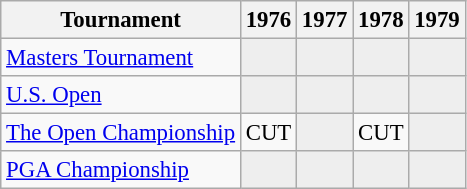<table class="wikitable" style="font-size:95%;text-align:center;">
<tr>
<th>Tournament</th>
<th>1976</th>
<th>1977</th>
<th>1978</th>
<th>1979</th>
</tr>
<tr>
<td align=left><a href='#'>Masters Tournament</a></td>
<td style="background:#eeeeee;"></td>
<td style="background:#eeeeee;"></td>
<td style="background:#eeeeee;"></td>
<td style="background:#eeeeee;"></td>
</tr>
<tr>
<td align=left><a href='#'>U.S. Open</a></td>
<td style="background:#eeeeee;"></td>
<td style="background:#eeeeee;"></td>
<td style="background:#eeeeee;"></td>
<td style="background:#eeeeee;"></td>
</tr>
<tr>
<td align=left><a href='#'>The Open Championship</a></td>
<td>CUT</td>
<td style="background:#eeeeee;"></td>
<td>CUT</td>
<td style="background:#eeeeee;"></td>
</tr>
<tr>
<td align=left><a href='#'>PGA Championship</a></td>
<td style="background:#eeeeee;"></td>
<td style="background:#eeeeee;"></td>
<td style="background:#eeeeee;"></td>
<td style="background:#eeeeee;"></td>
</tr>
</table>
